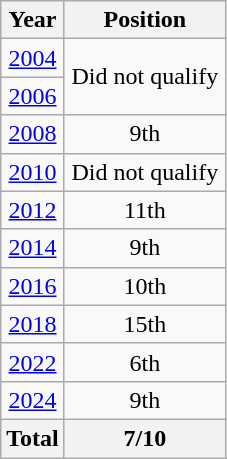<table class="wikitable" style="text-align: center;">
<tr>
<th>Year</th>
<th width="100">Position</th>
</tr>
<tr>
<td> <a href='#'>2004</a></td>
<td rowspan=2>Did not qualify</td>
</tr>
<tr>
<td> <a href='#'>2006</a></td>
</tr>
<tr>
<td> <a href='#'>2008</a></td>
<td>9th</td>
</tr>
<tr>
<td> <a href='#'>2010</a></td>
<td>Did not qualify</td>
</tr>
<tr>
<td> <a href='#'>2012</a></td>
<td>11th</td>
</tr>
<tr>
<td> <a href='#'>2014</a></td>
<td>9th</td>
</tr>
<tr>
<td> <a href='#'>2016</a></td>
<td>10th</td>
</tr>
<tr>
<td> <a href='#'>2018</a></td>
<td>15th</td>
</tr>
<tr>
<td> <a href='#'>2022</a></td>
<td>6th</td>
</tr>
<tr>
<td> <a href='#'>2024</a></td>
<td>9th</td>
</tr>
<tr>
<th>Total</th>
<th>7/10</th>
</tr>
</table>
